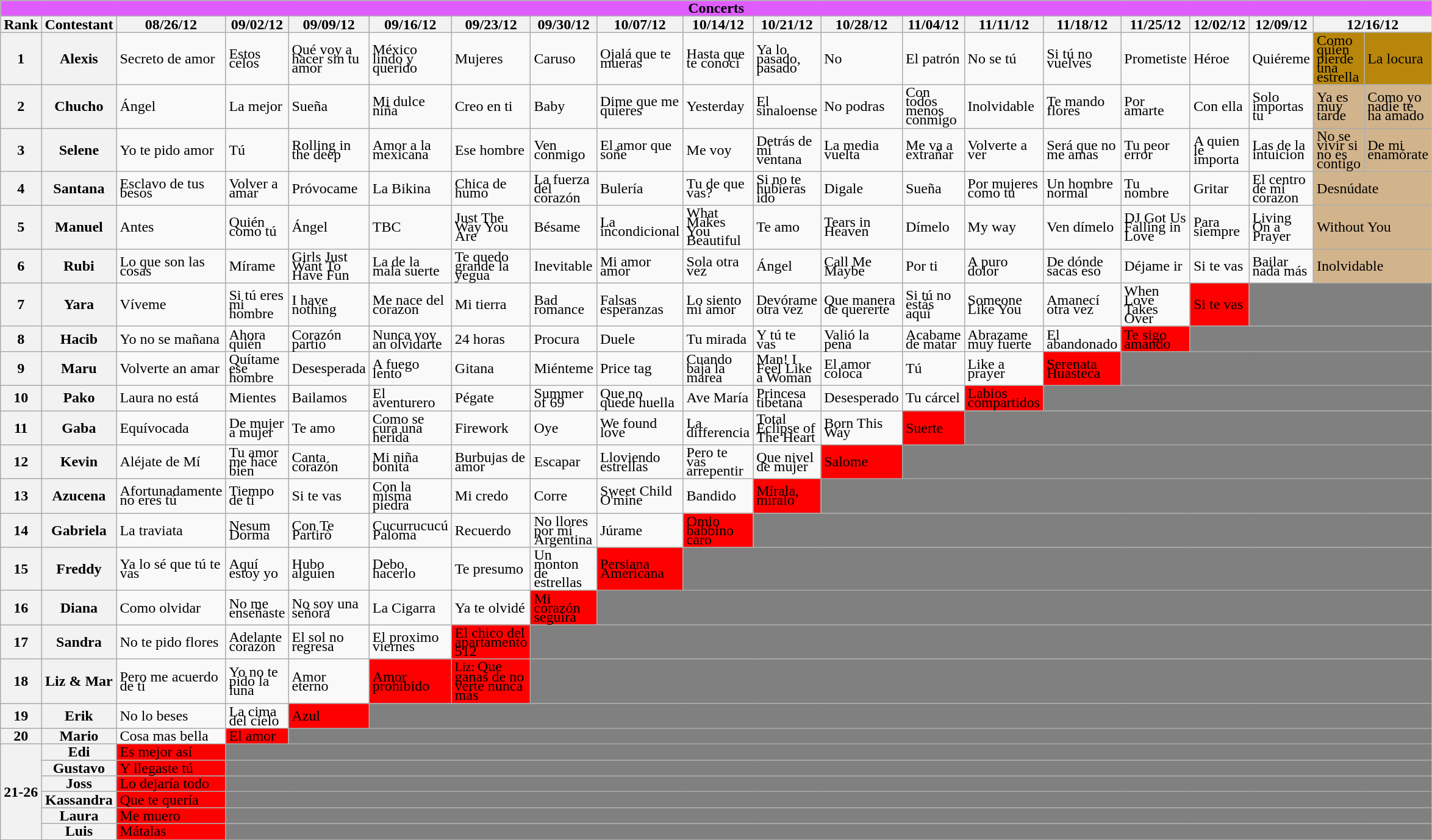<table class="wikitable collapsible collapsed" style="text-align:left; line-height:10px; line-width:12px;">
<tr>
<th colspan="20" style="background:#DF5CFF;">Concerts</th>
</tr>
<tr>
<th>Rank</th>
<th>Contestant</th>
<th>08/26/12</th>
<th>09/02/12</th>
<th>09/09/12</th>
<th>09/16/12</th>
<th>09/23/12</th>
<th>09/30/12</th>
<th>10/07/12</th>
<th>10/14/12</th>
<th>10/21/12</th>
<th>10/28/12</th>
<th>11/04/12</th>
<th>11/11/12</th>
<th>11/18/12</th>
<th>11/25/12</th>
<th>12/02/12</th>
<th>12/09/12</th>
<th colspan=2>12/16/12</th>
</tr>
<tr>
<th>1</th>
<th>Alexis</th>
<td>Secreto de amor</td>
<td>Estos celos</td>
<td>Qué voy a hacer sin tu amor</td>
<td>México lindo y querido</td>
<td>Mujeres</td>
<td>Caruso</td>
<td>Ojalá que te mueras</td>
<td>Hasta que te conocí</td>
<td>Ya lo pasado, pasado</td>
<td>No</td>
<td>El patrón</td>
<td>No se tú</td>
<td>Si tú no vuelves</td>
<td>Prometiste</td>
<td>Héroe</td>
<td>Quiéreme</td>
<td style="background:DarkGoldenrod;">Como quien pierde una estrella</td>
<td style="background:DarkGoldenrod;">La locura</td>
</tr>
<tr>
<th>2</th>
<th>Chucho</th>
<td>Ángel</td>
<td>La mejor</td>
<td>Sueña</td>
<td>Mi dulce niña</td>
<td>Creo en ti</td>
<td>Baby</td>
<td>Dime que me quieres</td>
<td>Yesterday</td>
<td>El sinaloense</td>
<td>No podras</td>
<td>Con todos menos conmigo</td>
<td>Inolvidable</td>
<td>Te mando flores</td>
<td>Por amarte</td>
<td>Con ella</td>
<td>Solo importas tu</td>
<td style="background:Tan;">Ya es muy tarde</td>
<td style="background:Tan;">Como yo nadie te ha amado</td>
</tr>
<tr>
<th>3</th>
<th>Selene</th>
<td>Yo te pido amor</td>
<td>Tú</td>
<td>Rolling in the deep</td>
<td>Amor a la mexicana</td>
<td>Ese hombre</td>
<td>Ven conmigo</td>
<td>El amor que soñe</td>
<td>Me voy</td>
<td>Detrás de mi ventana</td>
<td>La media vuelta</td>
<td>Me va a extrañar</td>
<td>Volverte a ver</td>
<td>Será que no me amas</td>
<td>Tu peor error</td>
<td>A quien le importa</td>
<td>Las de la intuicion</td>
<td style="background:Tan;">No se vivir si no es contigo</td>
<td style="background:Tan;">De mi enamórate</td>
</tr>
<tr>
<th>4</th>
<th>Santana</th>
<td>Esclavo de tus besos</td>
<td>Volver a amar</td>
<td>Próvocame</td>
<td>La Bikina</td>
<td>Chica de humo</td>
<td>La fuerza del corazón</td>
<td>Bulería</td>
<td>Tu de que vas?</td>
<td>Si no te hubieras ido</td>
<td>Digale</td>
<td>Sueña</td>
<td>Por mujeres como tu</td>
<td>Un hombre normal</td>
<td>Tu nombre</td>
<td>Gritar</td>
<td>El centro de mi corazon</td>
<td style="background:Tan;" colspan="2">Desnúdate</td>
</tr>
<tr>
<th>5</th>
<th>Manuel</th>
<td>Antes</td>
<td>Quién como tú</td>
<td>Ángel</td>
<td>TBC</td>
<td>Just The Way You Are</td>
<td>Bésame</td>
<td>La incondicional</td>
<td>What Makes You Beautiful</td>
<td>Te amo</td>
<td>Tears in Heaven</td>
<td>Dímelo</td>
<td>My way</td>
<td>Ven dímelo</td>
<td>DJ Got Us Falling in Love</td>
<td>Para siempre</td>
<td>Living On a Prayer</td>
<td style="background:Tan;" colspan="2">Without You</td>
</tr>
<tr>
<th>6</th>
<th>Rubi</th>
<td>Lo que son las cosas</td>
<td>Mírame</td>
<td>Girls Just Want To Have Fun</td>
<td>La de la mala suerte</td>
<td>Te quedo grande la yegua</td>
<td>Inevitable</td>
<td>Mi amor amor</td>
<td>Sola otra vez</td>
<td>Ángel</td>
<td>Call Me Maybe</td>
<td>Por ti</td>
<td>A puro dolor</td>
<td>De dónde sacas eso</td>
<td>Déjame ir</td>
<td>Si te vas</td>
<td>Bailar nada más</td>
<td style="background:Tan;" colspan="2">Inolvidable</td>
</tr>
<tr>
<th>7</th>
<th>Yara</th>
<td>Víveme</td>
<td>Si tú eres mi hombre</td>
<td>I have nothing</td>
<td>Me nace del corazon</td>
<td>Mi tierra</td>
<td>Bad romance</td>
<td>Falsas esperanzas</td>
<td>Lo siento mi amor</td>
<td>Devórame otra vez</td>
<td>Que manera de quererte</td>
<td>Si tú no estás aquí</td>
<td>Someone Like You</td>
<td>Amanecí otra vez</td>
<td>When Love Takes Over</td>
<td style="background:red;">Si te vas</td>
<td style="background:gray;" colspan="20"></td>
</tr>
<tr>
<th>8</th>
<th>Hacib</th>
<td>Yo no se mañana</td>
<td>Ahora quién</td>
<td>Corazón partío</td>
<td>Nunca voy an olvidarte</td>
<td>24 horas</td>
<td>Procura</td>
<td>Duele</td>
<td>Tu mirada</td>
<td>Y tú te vas</td>
<td>Valió la pena</td>
<td>Acabame de matar</td>
<td>Abrazame muy fuerte</td>
<td>El abandonado</td>
<td style="background:red;">Te sigo amando</td>
<td style="background:gray;" colspan="20"></td>
</tr>
<tr>
<th>9</th>
<th>Maru</th>
<td>Volverte an amar</td>
<td>Quítame ese hombre</td>
<td>Desesperada</td>
<td>A fuego lento</td>
<td>Gitana</td>
<td>Miénteme</td>
<td>Price tag</td>
<td>Cuando baja la marea</td>
<td>Man! I Feel Like a Woman</td>
<td>El amor coloca</td>
<td>Tú</td>
<td>Like a prayer</td>
<td style="background:red;">Serenata Huasteca</td>
<td style="background:gray;" colspan="20"></td>
</tr>
<tr>
<th>10</th>
<th>Pako</th>
<td>Laura no está</td>
<td>Mientes</td>
<td>Bailamos</td>
<td>El aventurero</td>
<td>Pégate</td>
<td>Summer of 69</td>
<td>Que no quede huella</td>
<td>Ave María</td>
<td>Princesa tibetana</td>
<td>Desesperado</td>
<td>Tu cárcel</td>
<td style="background:red;">Labios compartidos</td>
<td style="background:gray;" colspan="20"></td>
</tr>
<tr>
<th>11</th>
<th>Gaba</th>
<td>Equívocada</td>
<td>De mujer a mujer</td>
<td>Te amo</td>
<td>Como se cura una herida</td>
<td>Firework</td>
<td>Oye</td>
<td>We found love</td>
<td>La differencia</td>
<td>Total Eclipse of The Heart</td>
<td>Born This Way</td>
<td style="background:red;">Suerte</td>
<td style="background:gray;" colspan="20"></td>
</tr>
<tr>
<th>12</th>
<th>Kevin</th>
<td>Aléjate de Mí</td>
<td>Tu amor me hace bien</td>
<td>Canta corazón</td>
<td>Mi niña bonita</td>
<td>Burbujas de amor</td>
<td>Escapar</td>
<td>Lloviendo estrellas</td>
<td>Pero te vas arrepentir</td>
<td>Que nivel de mujer</td>
<td style="background:red;">Salome</td>
<td style="background:gray;" colspan="20"></td>
</tr>
<tr>
<th>13</th>
<th>Azucena</th>
<td>Afortunadamente no eres tú</td>
<td>Tiempo de ti</td>
<td>Si te vas</td>
<td>Con la misma piedra</td>
<td>Mi credo</td>
<td>Corre</td>
<td>Sweet Child O'mine</td>
<td>Bandido</td>
<td style="background:red;">Mírala, míralo</td>
<td style="background:gray;" colspan="20"></td>
</tr>
<tr>
<th>14</th>
<th>Gabriela</th>
<td>La traviata</td>
<td>Nesum Dorma</td>
<td>Con Te Partirò</td>
<td>Cucurrucucú Paloma</td>
<td>Recuerdo</td>
<td>No llores por mi Argentina</td>
<td>Júrame</td>
<td style="background:red;">Omio babbino caro</td>
<td style="background:gray;" colspan="20"></td>
</tr>
<tr>
<th>15</th>
<th>Freddy</th>
<td>Ya lo sé que tú te vas</td>
<td>Aquí estoy yo</td>
<td>Hubo alguien</td>
<td>Debo hacerlo</td>
<td>Te presumo</td>
<td>Un monton de estrellas</td>
<td style="background:red;">Persiana Americana</td>
<td style="background:gray;" colspan="20"></td>
</tr>
<tr>
<th>16</th>
<th>Diana</th>
<td>Como olvidar</td>
<td>No me enseñaste</td>
<td>No soy una señora</td>
<td>La Cigarra</td>
<td>Ya te olvidé</td>
<td style="background:red;">Mi corazón seguirá</td>
<td style="background:gray;" colspan="20"></td>
</tr>
<tr>
<th>17</th>
<th>Sandra</th>
<td>No te pido flores</td>
<td>Adelante corazón</td>
<td>El sol no regresa</td>
<td>El proximo viernes</td>
<td style="background:red;">El chico del apartamento 512</td>
<td style="background:gray;" colspan="20"></td>
</tr>
<tr>
<th>18</th>
<th>Liz & Mar</th>
<td>Pero me acuerdo de tí</td>
<td>Yo no te pido la luna</td>
<td>Amor eterno</td>
<td style="background:red;">Amor prohibido</td>
<td style="background:red;"><small> Liz: </small>Que ganas de no verte nunca más</td>
<td style="background:gray;" colspan="20"></td>
</tr>
<tr>
<th>19</th>
<th>Erik</th>
<td>No lo beses</td>
<td>La cima del cielo</td>
<td style="background:red;">Azul</td>
<td style="background:gray;" colspan="20"></td>
</tr>
<tr>
<th>20</th>
<th>Mario</th>
<td>Cosa mas bella</td>
<td style="background:red;">El amor</td>
<td style="background:gray;" colspan="20"></td>
</tr>
<tr>
<th rowspan=6>21-26</th>
<th>Edi</th>
<td style="background:red;">Es mejor así</td>
<td style="background:gray;" colspan="20"></td>
</tr>
<tr>
<th>Gustavo</th>
<td style="background:red;">Y llegaste tú</td>
<td style="background:gray;" colspan="20"></td>
</tr>
<tr>
<th>Joss</th>
<td style="background:red;">Lo dejaría todo</td>
<td style="background:gray;" colspan="20"></td>
</tr>
<tr>
<th>Kassandra</th>
<td style="background:red;">Que te quería</td>
<td style="background:gray;" colspan="20"></td>
</tr>
<tr>
<th>Laura</th>
<td style="background:red;">Me muero</td>
<td style="background:gray;" colspan="20"></td>
</tr>
<tr>
<th>Luis</th>
<td style="background:red;">Mátalas</td>
<td style="background:gray;" colspan="20"></td>
</tr>
</table>
